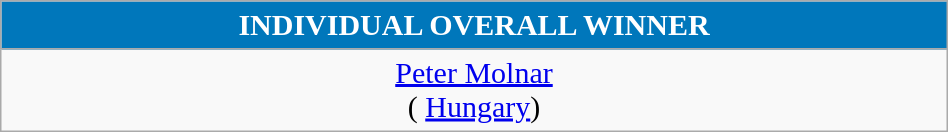<table class="wikitable" style="font-size:125%;width:50%">
<tr>
<td style="background:#0077bb;color:#fff;text-align:center"><strong>INDIVIDUAL OVERALL WINNER</strong></td>
</tr>
<tr align=center>
<td><a href='#'>Peter Molnar</a><br>( <a href='#'>Hungary</a>)</td>
</tr>
</table>
